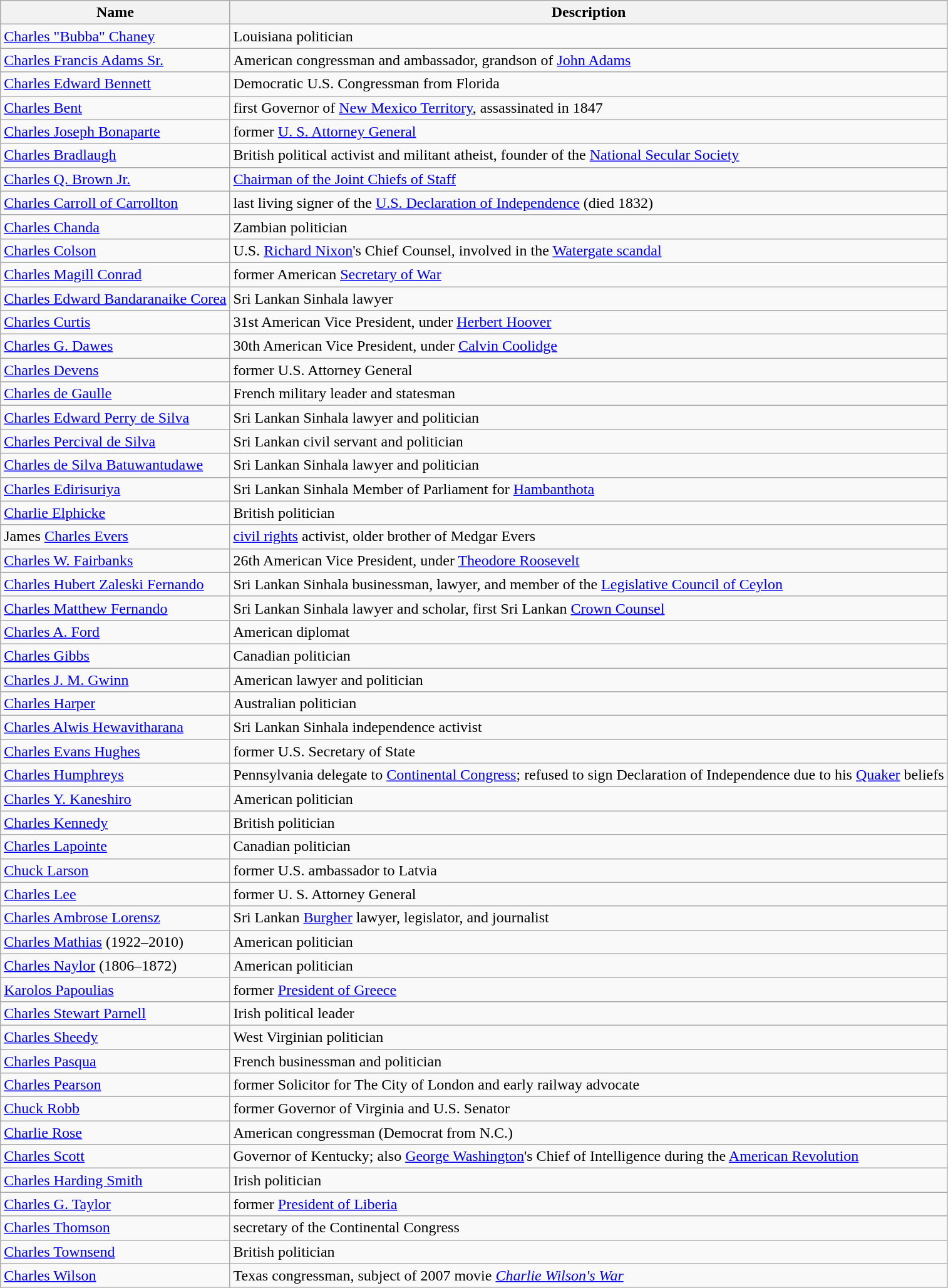<table class="wikitable sortable">
<tr>
<th>Name</th>
<th>Description</th>
</tr>
<tr>
<td><a href='#'>Charles "Bubba" Chaney</a></td>
<td>Louisiana politician</td>
</tr>
<tr>
<td><a href='#'>Charles Francis Adams Sr.</a></td>
<td>American congressman and ambassador, grandson of <a href='#'>John Adams</a></td>
</tr>
<tr>
<td><a href='#'>Charles Edward Bennett</a></td>
<td>Democratic U.S. Congressman from Florida</td>
</tr>
<tr>
<td><a href='#'>Charles Bent</a></td>
<td>first Governor of <a href='#'>New Mexico Territory</a>, assassinated in 1847</td>
</tr>
<tr>
<td><a href='#'>Charles Joseph Bonaparte</a></td>
<td>former <a href='#'>U. S. Attorney General</a></td>
</tr>
<tr>
<td><a href='#'>Charles Bradlaugh</a></td>
<td>British political activist and militant atheist, founder of the <a href='#'>National Secular Society</a></td>
</tr>
<tr>
<td><a href='#'>Charles Q. Brown Jr.</a></td>
<td><a href='#'>Chairman of the Joint Chiefs of Staff</a></td>
</tr>
<tr>
<td><a href='#'>Charles Carroll of Carrollton</a></td>
<td>last living signer of the <a href='#'>U.S. Declaration of Independence</a> (died 1832)</td>
</tr>
<tr>
<td><a href='#'>Charles Chanda</a></td>
<td>Zambian politician</td>
</tr>
<tr>
<td><a href='#'>Charles Colson</a></td>
<td>U.S. <a href='#'>Richard Nixon</a>'s Chief Counsel, involved in the <a href='#'>Watergate scandal</a></td>
</tr>
<tr>
<td><a href='#'>Charles Magill Conrad</a></td>
<td>former American <a href='#'>Secretary of War</a></td>
</tr>
<tr>
<td><a href='#'>Charles Edward Bandaranaike Corea</a></td>
<td>Sri Lankan Sinhala lawyer</td>
</tr>
<tr>
<td><a href='#'>Charles Curtis</a></td>
<td>31st American Vice President, under <a href='#'>Herbert Hoover</a></td>
</tr>
<tr>
<td><a href='#'>Charles G. Dawes</a></td>
<td>30th American Vice President, under <a href='#'>Calvin Coolidge</a></td>
</tr>
<tr>
<td><a href='#'>Charles Devens</a></td>
<td>former U.S. Attorney General</td>
</tr>
<tr>
<td><a href='#'>Charles de Gaulle</a></td>
<td>French military leader and statesman</td>
</tr>
<tr>
<td><a href='#'>Charles Edward Perry de Silva</a></td>
<td>Sri Lankan Sinhala lawyer and politician</td>
</tr>
<tr>
<td><a href='#'>Charles Percival de Silva</a></td>
<td>Sri Lankan civil servant and politician</td>
</tr>
<tr>
<td><a href='#'>Charles de Silva Batuwantudawe</a></td>
<td>Sri Lankan Sinhala lawyer and politician</td>
</tr>
<tr>
<td><a href='#'>Charles Edirisuriya</a></td>
<td>Sri Lankan Sinhala Member of Parliament for <a href='#'>Hambanthota</a></td>
</tr>
<tr>
<td><a href='#'>Charlie Elphicke</a></td>
<td>British politician</td>
</tr>
<tr>
<td>James <a href='#'>Charles Evers</a></td>
<td><a href='#'>civil rights</a> activist, older brother of Medgar Evers</td>
</tr>
<tr>
<td><a href='#'>Charles W. Fairbanks</a></td>
<td>26th American Vice President, under <a href='#'>Theodore Roosevelt</a></td>
</tr>
<tr>
<td><a href='#'>Charles Hubert Zaleski Fernando</a></td>
<td>Sri Lankan Sinhala businessman, lawyer, and member of the <a href='#'>Legislative Council of Ceylon</a></td>
</tr>
<tr>
<td><a href='#'>Charles Matthew Fernando</a></td>
<td>Sri Lankan Sinhala lawyer and scholar, first Sri Lankan <a href='#'>Crown Counsel</a></td>
</tr>
<tr>
<td><a href='#'>Charles A. Ford</a></td>
<td>American diplomat</td>
</tr>
<tr>
<td><a href='#'>Charles Gibbs</a></td>
<td>Canadian politician</td>
</tr>
<tr>
<td><a href='#'>Charles J. M. Gwinn</a></td>
<td>American lawyer and politician</td>
</tr>
<tr>
<td><a href='#'>Charles Harper</a></td>
<td>Australian politician</td>
</tr>
<tr>
<td><a href='#'>Charles Alwis Hewavitharana</a></td>
<td>Sri Lankan Sinhala independence activist</td>
</tr>
<tr>
<td><a href='#'>Charles Evans Hughes</a></td>
<td>former U.S. Secretary of State</td>
</tr>
<tr>
<td><a href='#'>Charles Humphreys</a></td>
<td>Pennsylvania delegate to <a href='#'>Continental Congress</a>; refused to sign Declaration of Independence due to his <a href='#'>Quaker</a> beliefs</td>
</tr>
<tr>
<td><a href='#'>Charles Y. Kaneshiro</a></td>
<td>American politician</td>
</tr>
<tr>
<td><a href='#'>Charles Kennedy</a></td>
<td>British politician</td>
</tr>
<tr>
<td><a href='#'>Charles Lapointe</a></td>
<td>Canadian politician</td>
</tr>
<tr>
<td><a href='#'>Chuck Larson</a></td>
<td>former U.S. ambassador to Latvia</td>
</tr>
<tr>
<td><a href='#'>Charles Lee</a></td>
<td>former U. S. Attorney General</td>
</tr>
<tr>
<td><a href='#'>Charles Ambrose Lorensz</a></td>
<td>Sri Lankan <a href='#'>Burgher</a> lawyer, legislator, and journalist</td>
</tr>
<tr>
<td><a href='#'>Charles Mathias</a> (1922–2010)</td>
<td>American politician</td>
</tr>
<tr>
<td><a href='#'>Charles Naylor</a> (1806–1872)</td>
<td>American politician</td>
</tr>
<tr>
<td><a href='#'>Karolos Papoulias</a></td>
<td>former <a href='#'>President of Greece</a></td>
</tr>
<tr>
<td><a href='#'>Charles Stewart Parnell</a></td>
<td>Irish political leader</td>
</tr>
<tr>
<td><a href='#'>Charles Sheedy</a></td>
<td>West Virginian politician</td>
</tr>
<tr>
<td><a href='#'>Charles Pasqua</a></td>
<td>French businessman and politician</td>
</tr>
<tr>
<td><a href='#'>Charles Pearson</a></td>
<td>former Solicitor for The City of London and early railway advocate</td>
</tr>
<tr>
<td><a href='#'>Chuck Robb</a></td>
<td>former Governor of Virginia and U.S. Senator</td>
</tr>
<tr>
<td><a href='#'>Charlie Rose</a></td>
<td>American congressman (Democrat from N.C.)</td>
</tr>
<tr>
<td><a href='#'>Charles Scott</a></td>
<td>Governor of Kentucky; also <a href='#'>George Washington</a>'s Chief of Intelligence during the <a href='#'>American Revolution</a></td>
</tr>
<tr>
<td><a href='#'>Charles Harding Smith</a></td>
<td>Irish politician</td>
</tr>
<tr>
<td><a href='#'>Charles G. Taylor</a></td>
<td>former <a href='#'>President of Liberia</a></td>
</tr>
<tr>
<td><a href='#'>Charles Thomson</a></td>
<td>secretary of the Continental Congress</td>
</tr>
<tr>
<td><a href='#'>Charles Townsend</a></td>
<td>British politician</td>
</tr>
<tr>
<td><a href='#'>Charles Wilson</a></td>
<td>Texas congressman, subject of 2007 movie <em><a href='#'>Charlie Wilson's War</a></em></td>
</tr>
</table>
